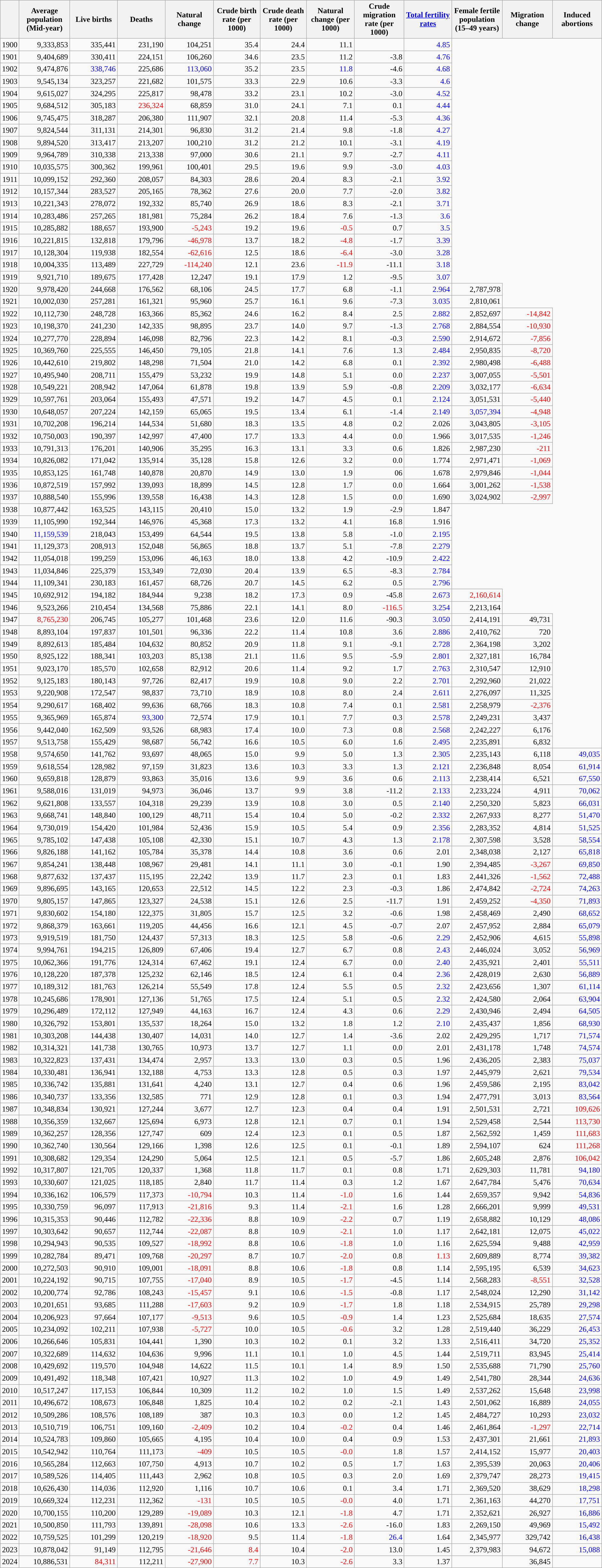<table class="wikitable sortable" style="text-align: right;">
<tr>
<th></th>
<th style="width:80pt;">Average population (Mid-year)</th>
<th style="width:80pt;">Live births</th>
<th style="width:80pt;">Deaths</th>
<th style="width:80pt;">Natural change</th>
<th style="width:80pt;">Crude birth rate (per 1000)</th>
<th style="width:80pt;">Crude death rate (per 1000)</th>
<th style="width:80pt;">Natural change (per 1000)</th>
<th style="width:80pt;">Crude migration rate (per 1000)</th>
<th style="width:80pt;"><a href='#'>Total fertility rates</a></th>
<th style="width:80pt;">Female fertile population (15–49 years)</th>
<th style="width:80pt;">Migration change</th>
<th style="width:80pt;">Induced abortions</th>
</tr>
<tr>
<td>1900</td>
<td style="text-align:right;">9,333,853</td>
<td style="text-align:right;">335,441</td>
<td style="text-align:right;">231,190</td>
<td style="text-align:right;">104,251</td>
<td style="text-align:right;" style="color: blue">35.4</td>
<td style="text-align:right;" style="color: red">24.4</td>
<td style="text-align:right;">11.1</td>
<td></td>
<td style="text-align:right; color:blue;">4.85</td>
</tr>
<tr>
<td>1901</td>
<td style="text-align:right;">9,404,689</td>
<td style="text-align:right;">330,411</td>
<td style="text-align:right;">224,151</td>
<td style="text-align:right;">106,260</td>
<td style="text-align:right;">34.6</td>
<td style="text-align:right;">23.5</td>
<td style="text-align:right;">11.2</td>
<td>-3.8</td>
<td style="text-align:right; color:blue;">4.76</td>
</tr>
<tr>
<td>1902</td>
<td style="text-align:right;">9,474,876</td>
<td style="text-align:right; color:blue;">338,746</td>
<td style="text-align:right;">225,686</td>
<td style="text-align:right; color:blue;">113,060</td>
<td style="text-align:right;">35.2</td>
<td style="text-align:right;">23.5</td>
<td style="color:blue;">11.8</td>
<td>-4.6</td>
<td style="color:blue;">4.68</td>
</tr>
<tr>
<td>1903</td>
<td style="text-align:right;">9,545,134</td>
<td style="text-align:right;">323,257</td>
<td style="text-align:right;">221,682</td>
<td style="text-align:right;">101,575</td>
<td style="text-align:right;">33.3</td>
<td style="text-align:right;">22.9</td>
<td style="text-align:right;">10.6</td>
<td>-3.3</td>
<td style="text-align:right; color:blue;">4.6</td>
</tr>
<tr>
<td>1904</td>
<td style="text-align:right;">9,615,027</td>
<td style="text-align:right;">324,295</td>
<td style="text-align:right;">225,817</td>
<td style="text-align:right;">98,478</td>
<td style="text-align:right;">33.2</td>
<td style="text-align:right;">23.1</td>
<td style="text-align:right;">10.2</td>
<td>-3.0</td>
<td style="text-align:right; color:blue;">4.52</td>
</tr>
<tr>
<td>1905</td>
<td style="text-align:right;">9,684,512</td>
<td style="text-align:right;">305,183</td>
<td style="text-align:right; color:red;">236,324</td>
<td style="text-align:right;">68,859</td>
<td style="text-align:right;">31.0</td>
<td style="text-align:right;">24.1</td>
<td style="text-align:right;">7.1</td>
<td>0.1</td>
<td style="text-align:right; color:blue;">4.44</td>
</tr>
<tr>
<td>1906</td>
<td style="text-align:right;">9,745,475</td>
<td style="text-align:right;">318,287</td>
<td style="text-align:right;">206,380</td>
<td style="text-align:right;">111,907</td>
<td style="text-align:right;">32.1</td>
<td style="text-align:right;">20.8</td>
<td style="text-align:right;">11.4</td>
<td>-5.3</td>
<td style="text-align:right; color:blue;">4.36</td>
</tr>
<tr>
<td>1907</td>
<td style="text-align:right;">9,824,544</td>
<td style="text-align:right;">311,131</td>
<td style="text-align:right;">214,301</td>
<td style="text-align:right;">96,830</td>
<td style="text-align:right;">31.2</td>
<td style="text-align:right;">21.4</td>
<td style="text-align:right;">9.8</td>
<td>-1.8</td>
<td style="text-align:right; color:blue;">4.27</td>
</tr>
<tr>
<td>1908</td>
<td style="text-align:right;">9,894,520</td>
<td style="text-align:right;">313,417</td>
<td style="text-align:right;">213,207</td>
<td style="text-align:right;">100,210</td>
<td style="text-align:right;">31.2</td>
<td style="text-align:right;">21.2</td>
<td style="text-align:right;">10.1</td>
<td>-3.1</td>
<td style="text-align:right; color:blue;">4.19</td>
</tr>
<tr>
<td>1909</td>
<td style="text-align:right;">9,964,789</td>
<td style="text-align:right;">310,338</td>
<td style="text-align:right;">213,338</td>
<td style="text-align:right;">97,000</td>
<td style="text-align:right;">30.6</td>
<td style="text-align:right;">21.1</td>
<td style="text-align:right;">9.7</td>
<td>-2.7</td>
<td style="text-align:right; color:blue;">4.11</td>
</tr>
<tr>
<td>1910</td>
<td style="text-align:right;">10,035,575</td>
<td style="text-align:right;">300,362</td>
<td style="text-align:right;">199,961</td>
<td style="text-align:right;">100,401</td>
<td style="text-align:right;">29.5</td>
<td style="text-align:right;">19.6</td>
<td style="text-align:right;">9.9</td>
<td>-3.0</td>
<td style="text-align:right; color:blue;">4.03</td>
</tr>
<tr>
<td>1911</td>
<td style="text-align:right;">10,099,152</td>
<td style="text-align:right;">292,360</td>
<td style="text-align:right;">208,057</td>
<td style="text-align:right;">84,303</td>
<td style="text-align:right;">28.6</td>
<td style="text-align:right;">20.4</td>
<td style="text-align:right;">8.3</td>
<td>-2.1</td>
<td style="text-align:right; color:blue;">3.92</td>
</tr>
<tr>
<td>1912</td>
<td style="text-align:right;">10,157,344</td>
<td style="text-align:right;">283,527</td>
<td style="text-align:right;">205,165</td>
<td style="text-align:right;">78,362</td>
<td style="text-align:right;">27.6</td>
<td style="text-align:right;">20.0</td>
<td style="text-align:right;">7.7</td>
<td>-2.0</td>
<td style="text-align:right; color:blue;">3.82</td>
</tr>
<tr>
<td>1913</td>
<td style="text-align:right;">10,221,343</td>
<td style="text-align:right;">278,072</td>
<td style="text-align:right;">192,332</td>
<td style="text-align:right;">85,740</td>
<td style="text-align:right;">26.9</td>
<td style="text-align:right;">18.6</td>
<td style="text-align:right;">8.3</td>
<td>-2.1</td>
<td style="text-align:right; color:blue;">3.71</td>
</tr>
<tr>
<td>1914</td>
<td style="text-align:right;">10,283,486</td>
<td style="text-align:right;">257,265</td>
<td style="text-align:right;">181,981</td>
<td style="text-align:right;">75,284</td>
<td style="text-align:right;">26.2</td>
<td style="text-align:right;">18.4</td>
<td style="text-align:right;">7.6</td>
<td>-1.3</td>
<td style="text-align:right; color:blue;">3.6</td>
</tr>
<tr>
<td>1915</td>
<td style="text-align:right;">10,285,882</td>
<td style="text-align:right;">188,657</td>
<td style="text-align:right;">193,900</td>
<td style="text-align:right; color:red;">-5,243</td>
<td style="text-align:right;">19.2</td>
<td style="text-align:right;">19.6</td>
<td style="text-align:right; color:red;">-0.5</td>
<td>0.7</td>
<td style="text-align:right; color:blue;">3.5</td>
</tr>
<tr>
<td>1916</td>
<td style="text-align:right;">10,221,815</td>
<td style="text-align:right;">132,818</td>
<td style="text-align:right;">179,796</td>
<td style="text-align:right; color:red;">-46,978</td>
<td style="text-align:right;">13.7</td>
<td style="text-align:right;">18.2</td>
<td style="text-align:right; color:red;">-4.8</td>
<td>-1.7</td>
<td style="text-align:right; color:blue;">3.39</td>
</tr>
<tr>
<td>1917</td>
<td style="text-align:right;">10,128,304</td>
<td style="text-align:right;">119,938</td>
<td style="text-align:right;">182,554</td>
<td style="text-align:right; color:red;">-62,616</td>
<td style="text-align:right;">12.5</td>
<td style="text-align:right;">18.6</td>
<td style="text-align:right; color:red;">-6.4</td>
<td>-3.0</td>
<td style="text-align:right; color:blue;">3.28</td>
</tr>
<tr>
<td>1918</td>
<td style="text-align:right;">10,004,335</td>
<td style="text-align:right;">113,489</td>
<td style="text-align:right;">227,729</td>
<td style="text-align:right; color:red;">-114,240</td>
<td style="text-align:right;">12.1</td>
<td style="text-align:right;">23.6</td>
<td style="text-align:right; color:red;">-11.9</td>
<td>-11.1</td>
<td style="text-align:right; color:blue;">3.18</td>
</tr>
<tr>
<td>1919</td>
<td style="text-align:right;">9,921,710</td>
<td style="text-align:right;">189,675</td>
<td style="text-align:right;">177,428</td>
<td style="text-align:right;">12,247</td>
<td style="text-align:right;">19.1</td>
<td style="text-align:right;">17.9</td>
<td style="text-align:right;">1.2</td>
<td>-9.5</td>
<td style="text-align:right; color:blue;">3.07</td>
</tr>
<tr>
<td>1920</td>
<td style="text-align:right;">9,978,420</td>
<td style="text-align:right;">244,668</td>
<td style="text-align:right;">176,562</td>
<td style="text-align:right;">68,106</td>
<td style="text-align:right;">24.5</td>
<td style="text-align:right;">17.7</td>
<td style="text-align:right;">6.8</td>
<td>-1.1</td>
<td style="text-align:right; color:blue;">2.964</td>
<td style="text-align:right;">2,787,978</td>
</tr>
<tr>
<td>1921</td>
<td style="text-align:right;">10,002,030</td>
<td style="text-align:right;">257,281</td>
<td style="text-align:right;">161,321</td>
<td style="text-align:right;">95,960</td>
<td style="text-align:right;">25.7</td>
<td style="text-align:right;">16.1</td>
<td style="text-align:right;">9.6</td>
<td>-7.3</td>
<td style="text-align:right; color:blue;">3.035</td>
<td style="text-align:right;">2,810,061</td>
</tr>
<tr>
<td>1922</td>
<td style="text-align:right;">10,112,730</td>
<td style="text-align:right;">248,728</td>
<td style="text-align:right;">163,366</td>
<td style="text-align:right;">85,362</td>
<td style="text-align:right;">24.6</td>
<td style="text-align:right;">16.2</td>
<td style="text-align:right;">8.4</td>
<td>2.5</td>
<td style="text-align:right; color:blue;">2.882</td>
<td style="text-align:right;">2,852,697</td>
<td style="text-align:right; color:red;">-14,842</td>
</tr>
<tr>
<td>1923</td>
<td style="text-align:right;">10,198,370</td>
<td style="text-align:right;">241,230</td>
<td style="text-align:right;">142,335</td>
<td style="text-align:right;">98,895</td>
<td style="text-align:right;">23.7</td>
<td style="text-align:right;">14.0</td>
<td style="text-align:right;">9.7</td>
<td>-1.3</td>
<td style="text-align:right; color:blue;">2.768</td>
<td style="text-align:right;">2,884,554</td>
<td style="text-align:right; color:red;">-10,930</td>
</tr>
<tr>
<td>1924</td>
<td style="text-align:right;">10,277,770</td>
<td style="text-align:right;">228,894</td>
<td style="text-align:right;">146,098</td>
<td style="text-align:right;">82,796</td>
<td style="text-align:right;">22.3</td>
<td style="text-align:right;">14.2</td>
<td style="text-align:right;">8.1</td>
<td>-0.3</td>
<td style="text-align:right; color:blue;">2.590</td>
<td style="text-align:right;">2,914,672</td>
<td style="text-align:right; color:red;">-7,856</td>
</tr>
<tr>
<td>1925</td>
<td style="text-align:right;">10,369,760</td>
<td style="text-align:right;">225,555</td>
<td style="text-align:right;">146,450</td>
<td style="text-align:right;">79,105</td>
<td style="text-align:right;">21.8</td>
<td style="text-align:right;">14.1</td>
<td style="text-align:right;">7.6</td>
<td>1.3</td>
<td style="text-align:right; color:blue;">2.484</td>
<td style="text-align:right;">2,950,835</td>
<td style="text-align:right; color:red;">-8,720</td>
</tr>
<tr>
<td>1926</td>
<td style="text-align:right;">10,442,610</td>
<td style="text-align:right;">219,802</td>
<td style="text-align:right;">148,298</td>
<td style="text-align:right;">71,504</td>
<td style="text-align:right;">21.0</td>
<td style="text-align:right;">14.2</td>
<td style="text-align:right;">6.8</td>
<td>0.1</td>
<td style="text-align:right; color:blue;">2.392</td>
<td style="text-align:right;">2,980,498</td>
<td style="text-align:right; color:red;">-6,488</td>
</tr>
<tr>
<td>1927</td>
<td style="text-align:right;">10,495,940</td>
<td style="text-align:right;">208,711</td>
<td style="text-align:right;">155,479</td>
<td style="text-align:right;">53,232</td>
<td style="text-align:right;">19.9</td>
<td style="text-align:right;">14.8</td>
<td style="text-align:right;">5.1</td>
<td>0.0</td>
<td style="text-align:right; color:blue;">2.237</td>
<td style="text-align:right;">3,007,055</td>
<td style="text-align:right; color:red;">-5,501</td>
</tr>
<tr>
<td>1928</td>
<td style="text-align:right;">10,549,221</td>
<td style="text-align:right;">208,942</td>
<td style="text-align:right;">147,064</td>
<td style="text-align:right;">61,878</td>
<td style="text-align:right;">19.8</td>
<td style="text-align:right;">13.9</td>
<td style="text-align:right;">5.9</td>
<td>-0.8</td>
<td style="text-align:right; color:blue;">2.209</td>
<td style="text-align:right;">3,032,177</td>
<td style="text-align:right; color:red;">-6,634</td>
</tr>
<tr>
<td>1929</td>
<td style="text-align:right;">10,597,761</td>
<td style="text-align:right;">203,064</td>
<td style="text-align:right;">155,493</td>
<td style="text-align:right;">47,571</td>
<td style="text-align:right;">19.2</td>
<td style="text-align:right;">14.7</td>
<td style="text-align:right;">4.5</td>
<td>0.1</td>
<td style="text-align:right; color:blue;">2.124</td>
<td style="text-align:right;">3,051,531</td>
<td style="text-align:right; color:red;">-5,440</td>
</tr>
<tr>
<td>1930</td>
<td style="text-align:right;">10,648,057</td>
<td style="text-align:right;">207,224</td>
<td style="text-align:right;">142,159</td>
<td style="text-align:right;">65,065</td>
<td style="text-align:right;">19.5</td>
<td style="text-align:right;">13.4</td>
<td style="text-align:right;">6.1</td>
<td>-1.4</td>
<td style="text-align:right; color:blue;">2.149</td>
<td style="text-align:right; color:blue">3,057,394</td>
<td style="text-align:right; color:red;">-4,948</td>
</tr>
<tr>
<td>1931</td>
<td style="text-align:right;">10,702,208</td>
<td style="text-align:right;">196,214</td>
<td style="text-align:right;">144,534</td>
<td style="text-align:right;">51,680</td>
<td style="text-align:right;">18.3</td>
<td style="text-align:right;">13.5</td>
<td style="text-align:right;">4.8</td>
<td>0.2</td>
<td style="text-align:right;">2.026</td>
<td style="text-align:right;">3,043,805</td>
<td style="text-align:right; color:red;">-3,105</td>
</tr>
<tr>
<td>1932</td>
<td style="text-align:right;">10,750,003</td>
<td style="text-align:right;">190,397</td>
<td style="text-align:right;">142,997</td>
<td style="text-align:right;">47,400</td>
<td style="text-align:right;">17.7</td>
<td style="text-align:right;">13.3</td>
<td style="text-align:right;">4.4</td>
<td>0.0</td>
<td style="text-align:right;">1.966</td>
<td style="text-align:right;">3,017,535</td>
<td style="text-align:right; color:red;">-1,246</td>
</tr>
<tr>
<td>1933</td>
<td style="text-align:right;">10,791,313</td>
<td style="text-align:right;">176,201</td>
<td style="text-align:right;">140,906</td>
<td style="text-align:right;">35,295</td>
<td style="text-align:right;">16.3</td>
<td style="text-align:right;">13.1</td>
<td style="text-align:right;">3.3</td>
<td>0.6</td>
<td style="text-align:right;">1.826</td>
<td style="text-align:right;">2,987,230</td>
<td style="text-align:right; color:red;">-211</td>
</tr>
<tr>
<td>1934</td>
<td style="text-align:right;">10,826,082</td>
<td style="text-align:right;">171,042</td>
<td style="text-align:right;">135,914</td>
<td style="text-align:right;">35,128</td>
<td style="text-align:right;">15.8</td>
<td style="text-align:right;">12.6</td>
<td style="text-align:right;">3.2</td>
<td>0.0</td>
<td style="text-align:right;">1.774</td>
<td style="text-align:right;">2,971,471</td>
<td style="text-align:right; color:red;">-1,069</td>
</tr>
<tr>
<td>1935</td>
<td style="text-align:right;">10,853,125</td>
<td style="text-align:right;">161,748</td>
<td style="text-align:right;">140,878</td>
<td style="text-align:right;">20,870</td>
<td style="text-align:right;">14.9</td>
<td style="text-align:right;">13.0</td>
<td style="text-align:right;">1.9</td>
<td>06</td>
<td style="text-align:right;">1.678</td>
<td style="text-align:right;">2,979,846</td>
<td style="text-align:right; color:red;">-1,044</td>
</tr>
<tr>
<td>1936</td>
<td style="text-align:right;">10,872,519</td>
<td style="text-align:right;">157,992</td>
<td style="text-align:right;">139,093</td>
<td style="text-align:right;">18,899</td>
<td style="text-align:right;">14.5</td>
<td style="text-align:right;">12.8</td>
<td style="text-align:right;">1.7</td>
<td>0.0</td>
<td style="text-align:right;">1.664</td>
<td style="text-align:right;">3,001,262</td>
<td style="text-align:right; color:red;">-1,538</td>
</tr>
<tr>
<td>1937</td>
<td style="text-align:right;">10,888,540</td>
<td style="text-align:right;">155,996</td>
<td style="text-align:right;">139,558</td>
<td style="text-align:right;">16,438</td>
<td style="text-align:right;">14.3</td>
<td style="text-align:right;">12.8</td>
<td style="text-align:right;">1.5</td>
<td>0.0</td>
<td style="text-align:right;">1.690</td>
<td style="text-align:right;">3,024,902</td>
<td style="text-align:right; color:red;">-2,997</td>
</tr>
<tr>
<td>1938</td>
<td style="text-align:right;">10,877,442</td>
<td style="text-align:right;">163,525</td>
<td style="text-align:right;">143,115</td>
<td style="text-align:right;">20,410</td>
<td style="text-align:right;">15.0</td>
<td style="text-align:right;">13.2</td>
<td style="text-align:right;">1.9</td>
<td>-2.9</td>
<td style="text-align:right;">1.847</td>
</tr>
<tr>
<td>1939</td>
<td style="text-align:right;">11,105,990</td>
<td style="text-align:right;">192,344</td>
<td style="text-align:right;">146,976</td>
<td style="text-align:right;">45,368</td>
<td style="text-align:right;">17.3</td>
<td style="text-align:right;">13.2</td>
<td style="text-align:right;">4.1</td>
<td>16.8</td>
<td style="text-align:right;">1.916</td>
</tr>
<tr>
<td>1940</td>
<td style="text-align:right; color:blue;">11,159,539</td>
<td style="text-align:right;">218,043</td>
<td style="text-align:right;">153,499</td>
<td style="text-align:right;">64,544</td>
<td style="text-align:right;">19.5</td>
<td style="text-align:right;">13.8</td>
<td style="text-align:right;">5.8</td>
<td>-1.0</td>
<td style="text-align:right; color:blue;">2.195</td>
</tr>
<tr>
<td>1941</td>
<td style="text-align:right;">11,129,373</td>
<td style="text-align:right;">208,913</td>
<td style="text-align:right;">152,048</td>
<td style="text-align:right;">56,865</td>
<td style="text-align:right;">18.8</td>
<td style="text-align:right;">13.7</td>
<td style="text-align:right;">5.1</td>
<td>-7.8</td>
<td style="text-align:right; color:blue;">2.279</td>
</tr>
<tr>
<td>1942</td>
<td style="text-align:right;">11,054,018</td>
<td style="text-align:right;">199,259</td>
<td style="text-align:right;">153,096</td>
<td style="text-align:right;">46,163</td>
<td style="text-align:right;">18.0</td>
<td style="text-align:right;">13.8</td>
<td style="text-align:right;">4.2</td>
<td>-10.9</td>
<td style="text-align:right; color:blue;">2.422</td>
</tr>
<tr>
<td>1943</td>
<td style="text-align:right;">11,034,846</td>
<td style="text-align:right;">225,379</td>
<td style="text-align:right;">153,349</td>
<td style="text-align:right;">72,030</td>
<td style="text-align:right;">20.4</td>
<td style="text-align:right;">13.9</td>
<td style="text-align:right;">6.5</td>
<td>-8.3</td>
<td style="text-align:right; color:blue;">2.784</td>
</tr>
<tr>
<td>1944</td>
<td style="text-align:right;">11,109,341</td>
<td style="text-align:right;">230,183</td>
<td style="text-align:right;">161,457</td>
<td style="text-align:right;">68,726</td>
<td style="text-align:right;">20.7</td>
<td style="text-align:right;">14.5</td>
<td style="text-align:right;">6.2</td>
<td>0.5</td>
<td style="text-align:right; color:blue;">2.796</td>
</tr>
<tr>
<td>1945</td>
<td style="text-align:right;">10,692,912</td>
<td style="text-align:right;">194,182</td>
<td style="text-align:right;">184,944</td>
<td style="text-align:right;">9,238</td>
<td style="text-align:right;">18.2</td>
<td style="text-align:right;">17.3</td>
<td style="text-align:right;">0.9</td>
<td>-45.8</td>
<td style="text-align:right; color:blue;">2.673</td>
<td style="text-align:right; color:red">2,160,614</td>
</tr>
<tr>
<td>1946</td>
<td style="text-align:right;">9,523,266</td>
<td style="text-align:right;">210,454</td>
<td style="text-align:right;">134,568</td>
<td style="text-align:right;">75,886</td>
<td style="text-align:right;">22.1</td>
<td style="text-align:right;">14.1</td>
<td style="text-align:right;">8.0</td>
<td style=" color:red">-116.5</td>
<td style="text-align:right; color:blue;">3.254</td>
<td style="text-align:right;">2,213,164</td>
</tr>
<tr>
<td>1947</td>
<td style="text-align:right;color:red;">8,765,230</td>
<td style="text-align:right;">206,745</td>
<td style="text-align:right;">105,277</td>
<td style="text-align:right;">101,468</td>
<td style="text-align:right;">23.6</td>
<td style="text-align:right;">12.0</td>
<td style="text-align:right;">11.6</td>
<td>-90.3</td>
<td style="text-align:right; color:blue;">3.050</td>
<td style="text-align:right;">2,414,191</td>
<td style="text-align:right;">49,731</td>
</tr>
<tr>
<td>1948</td>
<td style="text-align:right;">8,893,104</td>
<td style="text-align:right;">197,837</td>
<td style="text-align:right;">101,501</td>
<td style="text-align:right;">96,336</td>
<td style="text-align:right;">22.2</td>
<td style="text-align:right;">11.4</td>
<td style="text-align:right;">10.8</td>
<td>3.6</td>
<td style="text-align:right; color:blue;">2.886</td>
<td style="text-align:right;">2,410,762</td>
<td style="text-align:right;">720</td>
</tr>
<tr>
<td>1949</td>
<td style="text-align:right;">8,892,613</td>
<td style="text-align:right;">185,484</td>
<td style="text-align:right;">104,632</td>
<td style="text-align:right;">80,852</td>
<td style="text-align:right;">20.9</td>
<td style="text-align:right;">11.8</td>
<td style="text-align:right;">9.1</td>
<td>-9.1</td>
<td style="text-align:right; color:blue;">2.728</td>
<td style="text-align:right;">2,364,198</td>
<td style="text-align:right;">3,202</td>
</tr>
<tr>
<td>1950</td>
<td style="text-align:right;">8,925,122</td>
<td style="text-align:right;">188,341</td>
<td style="text-align:right;">103,203</td>
<td style="text-align:right;">85,138</td>
<td style="text-align:right;">21.1</td>
<td style="text-align:right;">11.6</td>
<td style="text-align:right;">9.5</td>
<td>-5.9</td>
<td style="text-align:right; color:blue;">2.801</td>
<td style="text-align:right;">2,327,181</td>
<td style="text-align:right;">16,784</td>
</tr>
<tr>
<td>1951</td>
<td style="text-align:right;">9,023,170</td>
<td style="text-align:right;">185,570</td>
<td style="text-align:right;">102,658</td>
<td style="text-align:right;">82,912</td>
<td style="text-align:right;">20.6</td>
<td style="text-align:right;">11.4</td>
<td style="text-align:right;">9.2</td>
<td>1.7</td>
<td style="text-align:right; color:blue;">2.763</td>
<td style="text-align:right;">2,310,547</td>
<td style="text-align:right;">12,910</td>
</tr>
<tr>
<td>1952</td>
<td style="text-align:right;">9,125,183</td>
<td style="text-align:right;">180,143</td>
<td style="text-align:right;">97,726</td>
<td style="text-align:right;">82,417</td>
<td style="text-align:right;">19.9</td>
<td style="text-align:right;">10.8</td>
<td style="text-align:right;">9.0</td>
<td>2.2</td>
<td style="text-align:right; color:blue;">2.701</td>
<td style="text-align:right;">2,292,960</td>
<td style="text-align:right;">21,022</td>
</tr>
<tr>
<td>1953</td>
<td style="text-align:right;">9,220,908</td>
<td style="text-align:right;">172,547</td>
<td style="text-align:right;">98,837</td>
<td style="text-align:right;">73,710</td>
<td style="text-align:right;">18.9</td>
<td style="text-align:right;">10.8</td>
<td style="text-align:right;">8.0</td>
<td>2.4</td>
<td style="text-align:right; color:blue;">2.611</td>
<td style="text-align:right;">2,276,097</td>
<td style="text-align:right;">11,325</td>
</tr>
<tr>
<td>1954</td>
<td style="text-align:right;">9,290,617</td>
<td style="text-align:right;">168,402</td>
<td style="text-align:right;">99,636</td>
<td style="text-align:right;">68,766</td>
<td style="text-align:right;">18.3</td>
<td style="text-align:right;">10.8</td>
<td style="text-align:right;">7.4</td>
<td>0.1</td>
<td style="text-align:right; color:blue;">2.581</td>
<td style="text-align:right;">2,258,979</td>
<td style="text-align:right; color:red;">-2,376</td>
</tr>
<tr>
<td>1955</td>
<td style="text-align:right;">9,365,969</td>
<td style="text-align:right;">165,874</td>
<td style="text-align:right; color:blue;">93,300</td>
<td style="text-align:right;">72,574</td>
<td style="text-align:right;">17.9</td>
<td style="text-align:right;">10.1</td>
<td style="text-align:right;">7.7</td>
<td>0.3</td>
<td style="text-align:right; color:blue;">2.578</td>
<td style="text-align:right;">2,249,231</td>
<td style="text-align:right;">3,437</td>
</tr>
<tr>
<td>1956</td>
<td style="text-align:right;">9,442,040</td>
<td style="text-align:right;">162,509</td>
<td style="text-align:right;">93,526</td>
<td style="text-align:right;">68,983</td>
<td style="text-align:right;">17.4</td>
<td style="text-align:right;">10.0</td>
<td style="text-align:right;">7.3</td>
<td>0.8</td>
<td style="text-align:right; color:blue;">2.568</td>
<td style="text-align:right;">2,242,227</td>
<td style="text-align:right;">6,176</td>
</tr>
<tr>
<td>1957</td>
<td style="text-align:right;">9,513,758</td>
<td style="text-align:right;">155,429</td>
<td style="text-align:right;">98,687</td>
<td style="text-align:right;">56,742</td>
<td style="text-align:right;">16.6</td>
<td style="text-align:right;">10.5</td>
<td style="text-align:right;">6.0</td>
<td>1.6</td>
<td style="text-align:right; color:blue;">2.495</td>
<td style="text-align:right;">2,235,891</td>
<td style="text-align:right;">6,832</td>
</tr>
<tr>
<td>1958</td>
<td style="text-align:right;">9,574,650</td>
<td style="text-align:right;">141,762</td>
<td style="text-align:right;">93,697</td>
<td style="text-align:right;">48,065</td>
<td style="text-align:right;">15.0</td>
<td style="text-align:right;" style="color: blue">9.9</td>
<td style="text-align:right;">5.0</td>
<td>1.3</td>
<td style="text-align:right; color:blue;">2.305</td>
<td style="text-align:right;">2,235,143</td>
<td style="text-align:right;">6,118</td>
<td style="text-align:right; color:blue;">49,035</td>
</tr>
<tr>
<td>1959</td>
<td style="text-align:right;">9,618,554</td>
<td style="text-align:right;">128,982</td>
<td style="text-align:right;">97,159</td>
<td style="text-align:right;">31,823</td>
<td style="text-align:right;">13.6</td>
<td style="text-align:right;">10.3</td>
<td style="text-align:right;">3.3</td>
<td>1.3</td>
<td style="text-align:right; color:blue;">2.121</td>
<td style="text-align:right;">2,236,848</td>
<td style="text-align:right;">8,054</td>
<td style="text-align:right; color:blue;">61,914</td>
</tr>
<tr>
<td>1960</td>
<td style="text-align:right;">9,659,818</td>
<td style="text-align:right;">128,879</td>
<td style="text-align:right;">93,863</td>
<td style="text-align:right;">35,016</td>
<td style="text-align:right;">13.6</td>
<td style="text-align:right;">9.9</td>
<td style="text-align:right;">3.6</td>
<td>0.6</td>
<td style="text-align:right; color:blue;">2.113</td>
<td style="text-align:right;">2,238,414</td>
<td style="text-align:right;">6,521</td>
<td style="text-align:right; color:blue;">67,550</td>
</tr>
<tr>
<td>1961</td>
<td style="text-align:right;">9,588,016</td>
<td style="text-align:right;">131,019</td>
<td style="text-align:right;">94,973</td>
<td style="text-align:right;">36,046</td>
<td style="text-align:right;">13.7</td>
<td style="text-align:right;">9.9</td>
<td style="text-align:right;">3.8</td>
<td>-11.2</td>
<td style="text-align:right; color:blue;">2.133</td>
<td style="text-align:right;">2,233,224</td>
<td style="text-align:right;">4,911</td>
<td style="text-align:right; color:blue;">70,062</td>
</tr>
<tr>
<td>1962</td>
<td style="text-align:right;">9,621,808</td>
<td style="text-align:right;">133,557</td>
<td style="text-align:right;">104,318</td>
<td style="text-align:right;">29,239</td>
<td style="text-align:right;">13.9</td>
<td style="text-align:right;">10.8</td>
<td style="text-align:right;">3.0</td>
<td>0.5</td>
<td style="text-align:right; color:blue;">2.140</td>
<td style="text-align:right;">2,250,320</td>
<td style="text-align:right;">5,823</td>
<td style="text-align:right; color:blue;">66,031</td>
</tr>
<tr>
<td>1963</td>
<td style="text-align:right;">9,668,741</td>
<td style="text-align:right;">148,840</td>
<td style="text-align:right;">100,129</td>
<td style="text-align:right;">48,711</td>
<td style="text-align:right;">15.4</td>
<td style="text-align:right;">10.4</td>
<td style="text-align:right;">5.0</td>
<td>-0.2</td>
<td style="text-align:right; color:blue;">2.332</td>
<td style="text-align:right;">2,267,933</td>
<td style="text-align:right;">8,277</td>
<td style="text-align:right; color:blue;">51,470</td>
</tr>
<tr>
<td>1964</td>
<td style="text-align:right;">9,730,019</td>
<td style="text-align:right;">154,420</td>
<td style="text-align:right;">101,984</td>
<td style="text-align:right;">52,436</td>
<td style="text-align:right;">15.9</td>
<td style="text-align:right;">10.5</td>
<td style="text-align:right;">5.4</td>
<td>0.9</td>
<td style="text-align:right; color:blue;">2.356</td>
<td style="text-align:right;">2,283,352</td>
<td style="text-align:right;">4,814</td>
<td style="text-align:right; color:blue;">51,525</td>
</tr>
<tr>
<td>1965</td>
<td style="text-align:right;">9,785,102</td>
<td style="text-align:right;">147,438</td>
<td style="text-align:right;">105,108</td>
<td style="text-align:right;">42,330</td>
<td style="text-align:right;">15.1</td>
<td style="text-align:right;">10.7</td>
<td style="text-align:right;">4.3</td>
<td>1.3</td>
<td style="text-align:right; color:blue;">2.178</td>
<td style="text-align:right;">2,307,598</td>
<td style="text-align:right;">3,528</td>
<td style="text-align:right; color:blue;">58,554</td>
</tr>
<tr>
<td>1966</td>
<td style="text-align:right;">9,826,188</td>
<td style="text-align:right;">141,162</td>
<td style="text-align:right;">105,784</td>
<td style="text-align:right;">35,378</td>
<td style="text-align:right;">14.4</td>
<td style="text-align:right;">10.8</td>
<td style="text-align:right;">3.6</td>
<td>0.6</td>
<td style="text-align:right;">2.01</td>
<td style="text-align:right;">2,348,038</td>
<td style="text-align:right;">2,127</td>
<td style="text-align:right; color:blue;">65,818</td>
</tr>
<tr>
<td>1967</td>
<td style="text-align:right;">9,854,241</td>
<td style="text-align:right;">138,448</td>
<td style="text-align:right;">108,967</td>
<td style="text-align:right;">29,481</td>
<td style="text-align:right;">14.1</td>
<td style="text-align:right;">11.1</td>
<td style="text-align:right;">3.0</td>
<td>-0.1</td>
<td style="text-align:right;">1.90</td>
<td style="text-align:right;">2,394,485</td>
<td style="text-align:right; color:red;">-3,267</td>
<td style="text-align:right; color:blue;">69,850</td>
</tr>
<tr>
<td>1968</td>
<td style="text-align:right;">9,877,632</td>
<td style="text-align:right;">137,437</td>
<td style="text-align:right;">115,195</td>
<td style="text-align:right;">22,242</td>
<td style="text-align:right;">13.9</td>
<td style="text-align:right;">11.7</td>
<td style="text-align:right;">2.3</td>
<td>0.1</td>
<td style="text-align:right;">1.83</td>
<td style="text-align:right;">2,441,326</td>
<td style="text-align:right; color:red;">-1,562</td>
<td style="text-align:right; color:blue;">72,488</td>
</tr>
<tr>
<td>1969</td>
<td style="text-align:right;">9,896,695</td>
<td style="text-align:right;">143,165</td>
<td style="text-align:right;">120,653</td>
<td style="text-align:right;">22,512</td>
<td style="text-align:right;">14.5</td>
<td style="text-align:right;">12.2</td>
<td style="text-align:right;">2.3</td>
<td>-0.3</td>
<td style="text-align:right;">1.86</td>
<td style="text-align:right;">2,474,842</td>
<td style="text-align:right; color:red;">-2,724</td>
<td style="text-align:right; color:blue;">74,263</td>
</tr>
<tr>
<td>1970</td>
<td style="text-align:right;">9,805,157</td>
<td style="text-align:right;">147,865</td>
<td style="text-align:right;">123,327</td>
<td style="text-align:right;">24,538</td>
<td style="text-align:right;">15.1</td>
<td style="text-align:right;">12.6</td>
<td style="text-align:right;">2.5</td>
<td>-11.7</td>
<td style="text-align:right;">1.91</td>
<td style="text-align:right;">2,459,252</td>
<td style="text-align:right; color:red;">-4,350</td>
<td style="text-align:right; color:blue;">71,893</td>
</tr>
<tr>
<td>1971</td>
<td style="text-align:right;">9,830,602</td>
<td style="text-align:right;">154,180</td>
<td style="text-align:right;">122,375</td>
<td style="text-align:right;">31,805</td>
<td style="text-align:right;">15.7</td>
<td style="text-align:right;">12.5</td>
<td style="text-align:right;">3.2</td>
<td>-0.6</td>
<td style="text-align:right;">1.98</td>
<td style="text-align:right;">2,458,469</td>
<td style="text-align:right;">2,490</td>
<td style="text-align:right; color:blue;">68,652</td>
</tr>
<tr>
<td>1972</td>
<td style="text-align:right;">9,868,379</td>
<td style="text-align:right;">163,661</td>
<td style="text-align:right;">119,205</td>
<td style="text-align:right;">44,456</td>
<td style="text-align:right;">16.6</td>
<td style="text-align:right;">12.1</td>
<td style="text-align:right;">4.5</td>
<td>-0.7</td>
<td style="text-align:right;">2.07</td>
<td style="text-align:right;">2,457,952</td>
<td style="text-align:right;">2,884</td>
<td style="text-align:right; color:blue;">65,079</td>
</tr>
<tr>
<td>1973</td>
<td style="text-align:right;">9,919,519</td>
<td style="text-align:right;">181,750</td>
<td style="text-align:right;">124,437</td>
<td style="text-align:right;">57,313</td>
<td style="text-align:right;">18.3</td>
<td style="text-align:right;">12.5</td>
<td style="text-align:right;">5.8</td>
<td>-0.6</td>
<td style="text-align:right; color:blue;">2.29</td>
<td style="text-align:right;">2,452,906</td>
<td style="text-align:right;">4,615</td>
<td style="text-align:right; color:blue;">55,898</td>
</tr>
<tr>
<td>1974</td>
<td style="text-align:right;">9,994,761</td>
<td style="text-align:right;">194,215</td>
<td style="text-align:right;">126,809</td>
<td style="text-align:right;">67,406</td>
<td style="text-align:right;">19.4</td>
<td style="text-align:right;">12.7</td>
<td style="text-align:right;">6.7</td>
<td>0.8</td>
<td style="text-align:right; color:blue;">2.43</td>
<td style="text-align:right;">2,446,024</td>
<td style="text-align:right;">3,052</td>
<td style="text-align:right; color:blue;">56,969</td>
</tr>
<tr>
<td>1975</td>
<td style="text-align:right;">10,062,366</td>
<td style="text-align:right;">191,776</td>
<td style="text-align:right;">124,314</td>
<td style="text-align:right;">67,462</td>
<td style="text-align:right;">19.1</td>
<td style="text-align:right;">12.4</td>
<td style="text-align:right;">6.7</td>
<td>0.0</td>
<td style="text-align:right; color:blue;">2.40</td>
<td style="text-align:right;">2,435,921</td>
<td style="text-align:right;">2,401</td>
<td style="text-align:right; color:blue;">55,511</td>
</tr>
<tr>
<td>1976</td>
<td style="text-align:right;">10,128,220</td>
<td style="text-align:right;">187,378</td>
<td style="text-align:right;">125,232</td>
<td style="text-align:right;">62,146</td>
<td style="text-align:right;">18.5</td>
<td style="text-align:right;">12.4</td>
<td style="text-align:right;">6.1</td>
<td>0.4</td>
<td style="text-align:right; color:blue;">2.36</td>
<td style="text-align:right;">2,428,019</td>
<td style="text-align:right;">2,630</td>
<td style="text-align:right; color:blue;">56,889</td>
</tr>
<tr>
<td>1977</td>
<td style="text-align:right;">10,189,312</td>
<td style="text-align:right;">181,763</td>
<td style="text-align:right;">126,214</td>
<td style="text-align:right;">55,549</td>
<td style="text-align:right;">17.8</td>
<td style="text-align:right;">12.4</td>
<td style="text-align:right;">5.5</td>
<td>0.5</td>
<td style="text-align:right; color:blue;">2.32</td>
<td style="text-align:right;">2,423,656</td>
<td style="text-align:right;">1,307</td>
<td style="text-align:right; color:blue;">61,114</td>
</tr>
<tr>
<td>1978</td>
<td style="text-align:right;">10,245,686</td>
<td style="text-align:right;">178,901</td>
<td style="text-align:right;">127,136</td>
<td style="text-align:right;">51,765</td>
<td style="text-align:right;">17.5</td>
<td style="text-align:right;">12.4</td>
<td style="text-align:right;">5.1</td>
<td>0.5</td>
<td style="text-align:right; color:blue;">2.32</td>
<td style="text-align:right;">2,424,580</td>
<td style="text-align:right;">2,064</td>
<td style="text-align:right; color:blue;">63,904</td>
</tr>
<tr>
<td>1979</td>
<td style="text-align:right;">10,296,489</td>
<td style="text-align:right;">172,112</td>
<td style="text-align:right;">127,949</td>
<td style="text-align:right;">44,163</td>
<td style="text-align:right;">16.7</td>
<td style="text-align:right;">12.4</td>
<td style="text-align:right;">4.3</td>
<td>0.6</td>
<td style="text-align:right; color:blue;">2.29</td>
<td style="text-align:right;">2,430,946</td>
<td style="text-align:right;">2,494</td>
<td style="text-align:right; color:blue;">64,505</td>
</tr>
<tr>
<td>1980</td>
<td style="text-align:right;">10,326,792</td>
<td style="text-align:right;">153,801</td>
<td style="text-align:right;">135,537</td>
<td style="text-align:right;">18,264</td>
<td style="text-align:right;">15.0</td>
<td style="text-align:right;">13.2</td>
<td style="text-align:right;">1.8</td>
<td>1.2</td>
<td style="text-align:right; color:blue;">2.10</td>
<td style="text-align:right;">2,435,437</td>
<td style="text-align:right;">1,856</td>
<td style="text-align:right; color:blue;">68,930</td>
</tr>
<tr>
<td>1981</td>
<td style="text-align:right;">10,303,208</td>
<td style="text-align:right;">144,438</td>
<td style="text-align:right;">130,407</td>
<td style="text-align:right;">14,031</td>
<td style="text-align:right;">14.0</td>
<td style="text-align:right;">12.7</td>
<td style="text-align:right;">1.4</td>
<td>-3.6</td>
<td style="text-align:right;">2.02</td>
<td style="text-align:right;">2,429,295</td>
<td style="text-align:right;">1,717</td>
<td style="text-align:right; color:blue;">71,574</td>
</tr>
<tr>
<td>1982</td>
<td style="text-align:right;">10,314,321</td>
<td style="text-align:right;">141,738</td>
<td style="text-align:right;">130,765</td>
<td style="text-align:right;">10,973</td>
<td style="text-align:right;">13.7</td>
<td style="text-align:right;">12.7</td>
<td style="text-align:right;">1.1</td>
<td>0.0</td>
<td style="text-align:right;">2.01</td>
<td style="text-align:right;">2,431,178</td>
<td style="text-align:right;">1,748</td>
<td style="text-align:right; color:blue;">74,574</td>
</tr>
<tr>
<td>1983</td>
<td style="text-align:right;">10,322,823</td>
<td style="text-align:right;">137,431</td>
<td style="text-align:right;">134,474</td>
<td style="text-align:right;">2,957</td>
<td style="text-align:right;">13.3</td>
<td style="text-align:right;">13.0</td>
<td style="text-align:right;">0.3</td>
<td>0.5</td>
<td style="text-align:right;">1.96</td>
<td style="text-align:right;">2,436,205</td>
<td style="text-align:right;">2,383</td>
<td style="text-align:right; color:blue;">75,037</td>
</tr>
<tr>
<td>1984</td>
<td style="text-align:right;">10,330,481</td>
<td style="text-align:right;">136,941</td>
<td style="text-align:right;">132,188</td>
<td style="text-align:right;">4,753</td>
<td style="text-align:right;">13.3</td>
<td style="text-align:right;">12.8</td>
<td style="text-align:right;">0.5</td>
<td>0.3</td>
<td style="text-align:right;">1.97</td>
<td style="text-align:right;">2,445,979</td>
<td style="text-align:right;">2,621</td>
<td style="text-align:right; color:blue;">79,534</td>
</tr>
<tr>
<td>1985</td>
<td style="text-align:right;">10,336,742</td>
<td style="text-align:right;">135,881</td>
<td style="text-align:right;">131,641</td>
<td style="text-align:right;">4,240</td>
<td style="text-align:right;">13.1</td>
<td style="text-align:right;">12.7</td>
<td style="text-align:right;">0.4</td>
<td>0.6</td>
<td style="text-align:right;">1.96</td>
<td style="text-align:right;">2,459,586</td>
<td style="text-align:right;">2,195</td>
<td style="text-align:right; color:blue;">83,042</td>
</tr>
<tr>
<td>1986</td>
<td style="text-align:right;">10,340,737</td>
<td style="text-align:right;">133,356</td>
<td style="text-align:right;">132,585</td>
<td style="text-align:right;">771</td>
<td style="text-align:right;">12.9</td>
<td style="text-align:right;">12.8</td>
<td style="text-align:right;">0.1</td>
<td>0.3</td>
<td style="text-align:right;">1.94</td>
<td style="text-align:right;">2,477,791</td>
<td style="text-align:right;">3,013</td>
<td style="text-align:right; color:blue;">83,564</td>
</tr>
<tr>
<td>1987</td>
<td style="text-align:right;">10,348,834</td>
<td style="text-align:right;">130,921</td>
<td style="text-align:right;">127,244</td>
<td style="text-align:right;">3,677</td>
<td style="text-align:right;">12.7</td>
<td style="text-align:right;">12.3</td>
<td style="text-align:right;">0.4</td>
<td>0.4</td>
<td style="text-align:right;">1.91</td>
<td style="text-align:right;">2,501,531</td>
<td style="text-align:right;">2,721</td>
<td style="text-align:right; color:red;">109,626</td>
</tr>
<tr>
<td>1988</td>
<td style="text-align:right;">10,356,359</td>
<td style="text-align:right;">132,667</td>
<td style="text-align:right;">125,694</td>
<td style="text-align:right;">6,973</td>
<td style="text-align:right;">12.8</td>
<td style="text-align:right;">12.1</td>
<td style="text-align:right;">0.7</td>
<td>0.1</td>
<td style="text-align:right;">1.94</td>
<td style="text-align:right;">2,529,458</td>
<td style="text-align:right;">2,544</td>
<td style="text-align:right; color:red;">113,730</td>
</tr>
<tr>
<td>1989</td>
<td style="text-align:right;">10,362,257</td>
<td style="text-align:right;">128,356</td>
<td style="text-align:right;">127,747</td>
<td style="text-align:right;">609</td>
<td style="text-align:right;">12.4</td>
<td style="text-align:right;">12.3</td>
<td style="text-align:right;">0.1</td>
<td>0.5</td>
<td style="text-align:right;">1.87</td>
<td style="text-align:right;">2,562,592</td>
<td style="text-align:right;">1,459</td>
<td style="text-align:right; color:red;">111,683</td>
</tr>
<tr>
<td>1990</td>
<td style="text-align:right;">10,362,740</td>
<td style="text-align:right;">130,564</td>
<td style="text-align:right;">129,166</td>
<td style="text-align:right;">1,398</td>
<td style="text-align:right;">12.6</td>
<td style="text-align:right;">12.5</td>
<td style="text-align:right;">0.1</td>
<td>-0.1</td>
<td style="text-align:right;">1.89</td>
<td style="text-align:right;">2,594,107</td>
<td style="text-align:right;">624</td>
<td style="text-align:right; color:red;">111,268</td>
</tr>
<tr>
<td>1991</td>
<td style="text-align:right;">10,308,682</td>
<td style="text-align:right;">129,354</td>
<td style="text-align:right;">124,290</td>
<td style="text-align:right;">5,064</td>
<td style="text-align:right;">12.5</td>
<td style="text-align:right;">12.1</td>
<td style="text-align:right;">0.5</td>
<td>-5.7</td>
<td style="text-align:right;">1.86</td>
<td style="text-align:right;">2,605,248</td>
<td style="text-align:right;">2,876</td>
<td style="text-align:right; color:red;">106,042</td>
</tr>
<tr>
<td>1992</td>
<td style="text-align:right;">10,317,807</td>
<td style="text-align:right;">121,705</td>
<td style="text-align:right;">120,337</td>
<td style="text-align:right;">1,368</td>
<td style="text-align:right;">11.8</td>
<td style="text-align:right;">11.7</td>
<td style="text-align:right;">0.1</td>
<td>0.8</td>
<td style="text-align:right;">1.71</td>
<td style="text-align:right;">2,629,303</td>
<td style="text-align:right;">11,781</td>
<td style="text-align:right; color:blue;">94,180</td>
</tr>
<tr>
<td>1993</td>
<td style="text-align:right;">10,330,607</td>
<td style="text-align:right;">121,025</td>
<td style="text-align:right;">118,185</td>
<td style="text-align:right;">2,840</td>
<td style="text-align:right;">11.7</td>
<td style="text-align:right;">11.4</td>
<td style="text-align:right;">0.3</td>
<td>1.2</td>
<td style="text-align:right;">1.67</td>
<td style="text-align:right;">2,647,784</td>
<td style="text-align:right;">5,476</td>
<td style="text-align:right; color:blue;">70,634</td>
</tr>
<tr>
<td>1994</td>
<td style="text-align:right;">10,336,162</td>
<td style="text-align:right;">106,579</td>
<td style="text-align:right;">117,373</td>
<td style="text-align:right; color:red;">-10,794</td>
<td style="text-align:right;">10.3</td>
<td style="text-align:right;">11.4</td>
<td style="text-align:right; color:red;">-1.0</td>
<td>1.6</td>
<td style="text-align:right;">1.44</td>
<td style="text-align:right;">2,659,357</td>
<td style="text-align:right;">9,942</td>
<td style="text-align:right; color:blue;">54,836</td>
</tr>
<tr>
<td>1995</td>
<td style="text-align:right;">10,330,759</td>
<td style="text-align:right;">96,097</td>
<td style="text-align:right;">117,913</td>
<td style="text-align:right; color:red;">-21,816</td>
<td style="text-align:right;">9.3</td>
<td style="text-align:right;">11.4</td>
<td style="text-align:right; color:red;">-2.1</td>
<td>1.6</td>
<td style="text-align:right;">1.28</td>
<td style="text-align:right;">2,666,201</td>
<td style="text-align:right;">9,999</td>
<td style="text-align:right; color:blue;">49,531</td>
</tr>
<tr>
<td>1996</td>
<td style="text-align:right;">10,315,353</td>
<td style="text-align:right;">90,446</td>
<td style="text-align:right;">112,782</td>
<td style="text-align:right; color:red;">-22,336</td>
<td style="text-align:right;">8.8</td>
<td style="text-align:right;">10.9</td>
<td style="text-align:right; color:red;">-2.2</td>
<td>0.7</td>
<td style="text-align:right;">1.19</td>
<td style="text-align:right;">2,658,882</td>
<td style="text-align:right;">10,129</td>
<td style="text-align:right; color:blue;">48,086</td>
</tr>
<tr>
<td>1997</td>
<td style="text-align:right;">10,303,642</td>
<td style="text-align:right;">90,657</td>
<td style="text-align:right;">112,744</td>
<td style="text-align:right; color:red;">-22,087</td>
<td style="text-align:right;">8.8</td>
<td style="text-align:right;">10.9</td>
<td style="text-align:right; color:red;">-2.1</td>
<td>1.0</td>
<td style="text-align:right;">1.17</td>
<td style="text-align:right;">2,642,181</td>
<td style="text-align:right;">12,075</td>
<td style="text-align:right; color:blue;">45,022</td>
</tr>
<tr>
<td>1998</td>
<td style="text-align:right;">10,294,943</td>
<td style="text-align:right;">90,535</td>
<td style="text-align:right;">109,527</td>
<td style="text-align:right; color:red;">-18,992</td>
<td style="text-align:right;">8.8</td>
<td style="text-align:right;">10.6</td>
<td style="text-align:right; color:red;">-1.8</td>
<td>1.0</td>
<td style="text-align:right;">1.16</td>
<td style="text-align:right;">2,625,594</td>
<td style="text-align:right;">9,488</td>
<td style="text-align:right; color:blue;">42,959</td>
</tr>
<tr>
<td>1999</td>
<td style="text-align:right;">10,282,784</td>
<td style="text-align:right;">89,471</td>
<td style="text-align:right;">109,768</td>
<td style="text-align:right; color:red;">-20,297</td>
<td style="text-align:right;">8.7</td>
<td style="text-align:right;">10.7</td>
<td style="text-align:right; color:red;">-2.0</td>
<td>0.8</td>
<td style="text-align:right; color:red;">1.13</td>
<td style="text-align:right;">2,609,889</td>
<td style="text-align:right;">8,774</td>
<td style="text-align:right; color:blue;">39,382</td>
</tr>
<tr>
<td>2000</td>
<td style="text-align:right;">10,272,503</td>
<td style="text-align:right;">90,910</td>
<td style="text-align:right;">109,001</td>
<td style="text-align:right; color:red;">-18,091</td>
<td style="text-align:right;">8.8</td>
<td style="text-align:right;">10.6</td>
<td style="text-align:right; color:red;">-1.8</td>
<td>0.8</td>
<td style="text-align:right;">1.14</td>
<td style="text-align:right;">2,595,195</td>
<td style="text-align:right;">6,539</td>
<td style="text-align:right; color:blue;">34,623</td>
</tr>
<tr>
<td>2001</td>
<td style="text-align:right;">10,224,192</td>
<td style="text-align:right;">90,715</td>
<td style="text-align:right;">107,755</td>
<td style="text-align:right; color:red;">-17,040</td>
<td style="text-align:right;">8.9</td>
<td style="text-align:right;">10.5</td>
<td style="text-align:right; color:red;">-1.7</td>
<td>-4.5</td>
<td style="text-align:right;">1.14</td>
<td style="text-align:right;">2,568,283</td>
<td style="text-align:right; color:red">-8,551</td>
<td style="text-align:right; color:blue;">32,528</td>
</tr>
<tr>
<td>2002</td>
<td style="text-align:right;">10,200,774</td>
<td style="text-align:right;">92,786</td>
<td style="text-align:right;">108,243</td>
<td style="text-align:right; color:red;">-15,457</td>
<td style="text-align:right;">9.1</td>
<td style="text-align:right;">10.6</td>
<td style="text-align:right; color:red;">-1.5</td>
<td>-0.8</td>
<td style="text-align:right;">1.17</td>
<td style="text-align:right;">2,548,024</td>
<td style="text-align:right;">12,290</td>
<td style="text-align:right; color:blue;">31,142</td>
</tr>
<tr>
<td>2003</td>
<td style="text-align:right;">10,201,651</td>
<td style="text-align:right;">93,685</td>
<td style="text-align:right;">111,288</td>
<td style="text-align:right; color:red;">-17,603</td>
<td style="text-align:right;">9.2</td>
<td style="text-align:right;">10.9</td>
<td style="text-align:right; color:red;">-1.7</td>
<td>1.8</td>
<td style="text-align:right;">1.18</td>
<td style="text-align:right;">2,534,915</td>
<td style="text-align:right;">25,789</td>
<td style="text-align:right; color:blue;">29,298</td>
</tr>
<tr>
<td>2004</td>
<td style="text-align:right;">10,206,923</td>
<td style="text-align:right;">97,664</td>
<td style="text-align:right;">107,177</td>
<td style="text-align:right; color:red;">-9,513</td>
<td style="text-align:right;">9.6</td>
<td style="text-align:right;">10.5</td>
<td style="text-align:right; color:red;">-0.9</td>
<td>1.4</td>
<td style="text-align:right;">1.23</td>
<td style="text-align:right;">2,525,684</td>
<td style="text-align:right;">18,635</td>
<td style="text-align:right; color:blue;">27,574</td>
</tr>
<tr>
<td>2005</td>
<td style="text-align:right;">10,234,092</td>
<td style="text-align:right;">102,211</td>
<td style="text-align:right;">107,938</td>
<td style="text-align:right; color:red;">-5,727</td>
<td style="text-align:right;">10.0</td>
<td style="text-align:right;">10.5</td>
<td style="text-align:right; color:red;">-0.6</td>
<td>3.2</td>
<td style="text-align:right;">1.28</td>
<td style="text-align:right;">2,519,440</td>
<td style="text-align:right;">36,229</td>
<td style="text-align:right; color:blue;">26,453</td>
</tr>
<tr>
<td>2006</td>
<td style="text-align:right;">10,266,646</td>
<td style="text-align:right;">105,831</td>
<td style="text-align:right;">104,441</td>
<td style="text-align:right;">1,390</td>
<td style="text-align:right;">10.3</td>
<td style="text-align:right;">10.2</td>
<td style="text-align:right;">0.1</td>
<td>3.2</td>
<td style="text-align:right;">1.33</td>
<td style="text-align:right;">2,516,411</td>
<td style="text-align:right;">34,720</td>
<td style="text-align:right; color:blue;">25,352</td>
</tr>
<tr>
<td>2007</td>
<td style="text-align:right;">10,322,689</td>
<td style="text-align:right;">114,632</td>
<td style="text-align:right;">104,636</td>
<td style="text-align:right;">9,996</td>
<td style="text-align:right;">11.1</td>
<td style="text-align:right;">10.1</td>
<td style="text-align:right;">1.0</td>
<td>4.5</td>
<td style="text-align:right;">1.44</td>
<td style="text-align:right;">2,519,711</td>
<td style="text-align:right;">83,945</td>
<td style="text-align:right; color:blue;">25,414</td>
</tr>
<tr>
<td>2008</td>
<td style="text-align:right;">10,429,692</td>
<td style="text-align:right;">119,570</td>
<td style="text-align:right;">104,948</td>
<td style="text-align:right;">14,622</td>
<td style="text-align:right;">11.5</td>
<td style="text-align:right;">10.1</td>
<td style="text-align:right;">1.4</td>
<td>8.9</td>
<td style="text-align:right;">1.50</td>
<td style="text-align:right;">2,535,688</td>
<td style="text-align:right;">71,790</td>
<td style="text-align:right; color:blue;">25,760</td>
</tr>
<tr>
<td>2009</td>
<td style="text-align:right;">10,491,492</td>
<td style="text-align:right;">118,348</td>
<td style="text-align:right;">107,421</td>
<td style="text-align:right;">10,927</td>
<td style="text-align:right;">11.3</td>
<td style="text-align:right;">10.2</td>
<td style="text-align:right;">1.0</td>
<td>4.9</td>
<td style="text-align:right;">1.49</td>
<td style="text-align:right;">2,541,780</td>
<td style="text-align:right;">28,344</td>
<td style="text-align:right; color:blue;">24,636</td>
</tr>
<tr>
<td>2010</td>
<td style="text-align:right;">10,517,247</td>
<td style="text-align:right;">117,153</td>
<td style="text-align:right;">106,844</td>
<td style="text-align:right;">10,309</td>
<td style="text-align:right;">11.2</td>
<td style="text-align:right;">10.2</td>
<td style="text-align:right;">1.0</td>
<td>1.5</td>
<td style="text-align:right;">1.49</td>
<td style="text-align:right;">2,537,262</td>
<td style="text-align:right;">15,648</td>
<td style="text-align:right; color:blue;">23,998</td>
</tr>
<tr>
<td>2011</td>
<td style="text-align:right;">10,496,672</td>
<td style="text-align:right;">108,673</td>
<td style="text-align:right;">106,848</td>
<td style="text-align:right;">1,825</td>
<td style="text-align:right;">10.4</td>
<td style="text-align:right;">10.2</td>
<td style="text-align:right;">0.2</td>
<td>-2.1</td>
<td style="text-align:right;">1.43</td>
<td style="text-align:right;">2,501,062</td>
<td style="text-align:right;">16,889</td>
<td style="text-align:right; color:blue;">24,055</td>
</tr>
<tr>
<td>2012</td>
<td style="text-align:right;">10,509,286</td>
<td style="text-align:right;">108,576</td>
<td style="text-align:right;">108,189</td>
<td style="text-align:right;">387</td>
<td style="text-align:right;">10.3</td>
<td style="text-align:right;">10.3</td>
<td style="text-align:right;">0.0</td>
<td>1.2</td>
<td style="text-align:right;">1.45</td>
<td style="text-align:right;">2,484,727</td>
<td style="text-align:right;">10,293</td>
<td style="text-align:right; color:blue;">23,032</td>
</tr>
<tr>
<td>2013</td>
<td style="text-align:right;">10,510,719</td>
<td style="text-align:right;">106,751</td>
<td style="text-align:right;">109,160</td>
<td style="text-align:right; color:red;">-2,409</td>
<td style="text-align:right;">10.2</td>
<td style="text-align:right;">10.4</td>
<td style="text-align:right; color:red;">-0.2</td>
<td>0.4</td>
<td style="text-align:right;">1.46</td>
<td style="text-align:right;">2,461,864</td>
<td style="text-align:right; color:red;">-1,297</td>
<td style="text-align:right; color:blue;">22,714</td>
</tr>
<tr>
<td>2014</td>
<td style="text-align:right;">10,524,783</td>
<td style="text-align:right;">109,860</td>
<td style="text-align:right;">105,665</td>
<td style="text-align:right;">4,195</td>
<td style="text-align:right;">10.4</td>
<td style="text-align:right;">10.0</td>
<td style="text-align:right;">0.4</td>
<td>0.9</td>
<td style="text-align:right;">1.53</td>
<td style="text-align:right;">2,437,301</td>
<td style="text-align:right;">21,661</td>
<td style="text-align:right; color:blue;">21,893</td>
</tr>
<tr>
<td>2015</td>
<td style="text-align:right;">10,542,942</td>
<td style="text-align:right;">110,764</td>
<td style="text-align:right;">111,173</td>
<td style="text-align:right; color:red;">-409</td>
<td style="text-align:right;">10.5</td>
<td style="text-align:right;">10.5</td>
<td style="text-align:right; color:red;">-0.0</td>
<td>1.8</td>
<td style="text-align:right;">1.57</td>
<td style="text-align:right;">2,414,152</td>
<td style="text-align:right;">15,977</td>
<td style="text-align:right; color:blue;">20,403</td>
</tr>
<tr>
<td>2016</td>
<td style="text-align:right;">10,565,284</td>
<td style="text-align:right;">112,663</td>
<td style="text-align:right;">107,750</td>
<td style="text-align:right;">4,913</td>
<td style="text-align:right;">10.7</td>
<td style="text-align:right;">10.2</td>
<td style="text-align:right;">0.5</td>
<td>1.7</td>
<td style="text-align:right;">1.63</td>
<td style="text-align:right;">2,395,539</td>
<td style="text-align:right;">20,063</td>
<td style="text-align:right; color:blue;">20,406</td>
</tr>
<tr>
<td>2017</td>
<td style="text-align:right;">10,589,526</td>
<td style="text-align:right;">114,405</td>
<td style="text-align:right;">111,443</td>
<td style="text-align:right;">2,962</td>
<td style="text-align:right;">10.8</td>
<td style="text-align:right;">10.5</td>
<td style="text-align:right;">0.3</td>
<td>2.0</td>
<td style="text-align:right;">1.69</td>
<td style="text-align:right;">2,379,747</td>
<td style="text-align:right;">28,273</td>
<td style="text-align:right; color:blue;">19,415</td>
</tr>
<tr>
<td>2018</td>
<td style="text-align:right;">10,626,430</td>
<td style="text-align:right;">114,036</td>
<td style="text-align:right;">112,920</td>
<td style="text-align:right;">1,116</td>
<td style="text-align:right;">10.7</td>
<td style="text-align:right;">10.6</td>
<td style="text-align:right;">0.1</td>
<td>3.4</td>
<td style="text-align:right;">1.71</td>
<td style="text-align:right;">2,369,520</td>
<td style="text-align:right;">38,629</td>
<td style="text-align:right; color:blue;">18,298</td>
</tr>
<tr>
<td>2019</td>
<td style="text-align:right;">10,669,324</td>
<td style="text-align:right;">112,231</td>
<td style="text-align:right;">112,362</td>
<td style="text-align:right; color:red;">-131</td>
<td style="text-align:right;">10.5</td>
<td style="text-align:right;">10.5</td>
<td style="text-align:right; color:red;">-0.0</td>
<td>4.0</td>
<td style="text-align:right;">1.71</td>
<td style="text-align:right;">2,361,163</td>
<td style="text-align:right;">44,270</td>
<td style="text-align:right; color:blue;">17,751</td>
</tr>
<tr>
<td>2020</td>
<td style="text-align:right;">10,700,155</td>
<td style="text-align:right;">110,200</td>
<td style="text-align:right;">129,289</td>
<td style="text-align:right; color:red;">-19,089</td>
<td style="text-align:right;">10.3</td>
<td style="text-align:right;">12.1</td>
<td style="text-align:right; color:red;">-1.8</td>
<td>4.7</td>
<td style="text-align:right;">1.71</td>
<td style="text-align:right;">2,352,621</td>
<td style="text-align:right;">26,927</td>
<td style="text-align:right; color:blue;">16,886</td>
</tr>
<tr>
<td>2021</td>
<td style="text-align:right;">10,500,850</td>
<td style="text-align:right;">111,793</td>
<td style="text-align:right;">139,891</td>
<td style="text-align:right; color:red;">-28,098</td>
<td style="text-align:right;">10.6</td>
<td style="text-align:right;">13.3</td>
<td style="text-align:right; color:red;">-2.6</td>
<td>-16.0</td>
<td style="text-align:right;">1.83</td>
<td style="text-align:right;">2,269,150</td>
<td style="text-align:right;">49,969</td>
<td style="text-align:right; color:blue;">15,492</td>
</tr>
<tr>
<td>2022</td>
<td>10,759,525</td>
<td>101,299</td>
<td>120,219</td>
<td style="color:red;">-18,920</td>
<td>9.5</td>
<td>11.4</td>
<td style="color:red;">-1.8</td>
<td style=" color:blue">26.4</td>
<td>1.64</td>
<td>2,345,977</td>
<td>329,742</td>
<td style="color:blue;">16,438</td>
</tr>
<tr>
<td>2023</td>
<td>10,878,042</td>
<td>91,149</td>
<td>112,795</td>
<td style="color:red;">-21,646</td>
<td style="color:red">8.4</td>
<td>10.4</td>
<td style="color:red;">-2.0</td>
<td>13.0</td>
<td>1.45</td>
<td>2,379,983</td>
<td>94,672</td>
<td style="color:blue;">15,088</td>
</tr>
<tr>
<td>2024</td>
<td>10,886,531</td>
<td style="color:red;">84,311</td>
<td>112,211</td>
<td style="color:red;">-27,900</td>
<td style="color:red">7.7</td>
<td>10.3</td>
<td style="color:red;">-2.6</td>
<td>3.3</td>
<td>1.37</td>
<td></td>
<td>36,845</td>
<td style="color:blue;"></td>
</tr>
</table>
